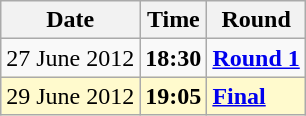<table class="wikitable">
<tr>
<th>Date</th>
<th>Time</th>
<th>Round</th>
</tr>
<tr>
<td>27 June 2012</td>
<td><strong>18:30</strong></td>
<td><strong><a href='#'>Round 1</a></strong></td>
</tr>
<tr style=background:lemonchiffon>
<td>29 June 2012</td>
<td><strong>19:05</strong></td>
<td><strong><a href='#'>Final</a></strong></td>
</tr>
</table>
